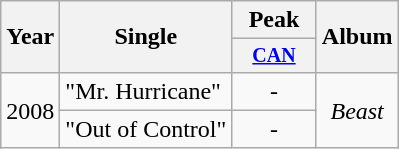<table class="wikitable" style="text-align:center;">
<tr>
<th rowspan="2">Year</th>
<th rowspan="2">Single</th>
<th colspan="1">Peak</th>
<th rowspan="2">Album</th>
</tr>
<tr style="font-size:smaller;">
<th width="50"><a href='#'>CAN</a></th>
</tr>
<tr>
<td rowspan="2">2008</td>
<td align="left">"Mr. Hurricane"</td>
<td>-</td>
<td rowspan="2"><em>Beast</em></td>
</tr>
<tr>
<td align="left">"Out of Control"</td>
<td>-</td>
</tr>
</table>
